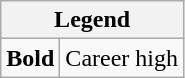<table class="wikitable mw-collapsible mw-collapsed">
<tr>
<th colspan="2">Legend</th>
</tr>
<tr>
<td><strong>Bold</strong></td>
<td>Career high</td>
</tr>
</table>
